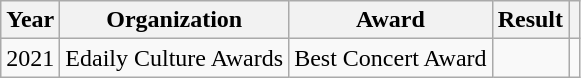<table class="wikitable plainrowheaders" style="text-align:center;">
<tr>
<th scope="col">Year</th>
<th scope="col">Organization</th>
<th scope="col">Award</th>
<th scope="col">Result</th>
<th scope="col"></th>
</tr>
<tr>
<td>2021</td>
<td>Edaily Culture Awards</td>
<td>Best Concert Award</td>
<td></td>
<td></td>
</tr>
</table>
